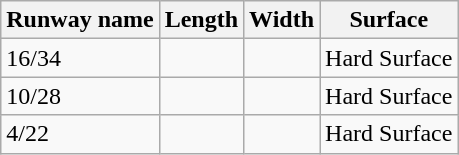<table class="wikitable">
<tr>
<th>Runway name</th>
<th>Length</th>
<th>Width</th>
<th>Surface</th>
</tr>
<tr>
<td>16/34</td>
<td></td>
<td></td>
<td>Hard Surface</td>
</tr>
<tr>
<td>10/28</td>
<td></td>
<td></td>
<td>Hard Surface</td>
</tr>
<tr>
<td>4/22</td>
<td></td>
<td></td>
<td>Hard Surface</td>
</tr>
</table>
